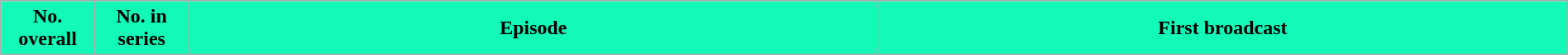<table class="wikitable plainrowheaders" style="width:100%; margin:auto; background:#fff;">
<tr>
<th style="background: #11fab8; width: 6%;">No. overall</th>
<th style="background: #11fab8; width: 6%;">No. in series</th>
<th style="background: #11fab8; width: 44%;">Episode</th>
<th style="background: #11fab8; width: 44%;">First broadcast<br>


</th>
</tr>
</table>
